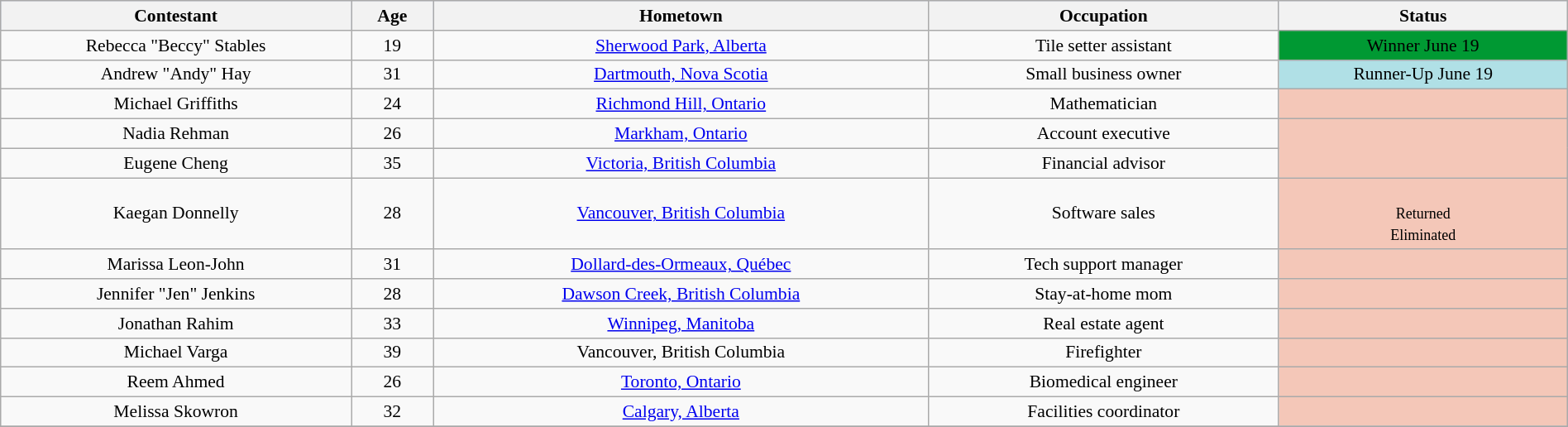<table class="wikitable sortable" style="text-align:center; font-size:90%; width:100%;">
<tr style="background:#C1D8FF;">
<th style="width:17%;">Contestant</th>
<th style="width:4%;">Age</th>
<th style="width:24%;">Hometown</th>
<th style="width:17%;">Occupation</th>
<th style="width:14%;">Status</th>
</tr>
<tr>
<td>Rebecca "Beccy" Stables</td>
<td>19</td>
<td><a href='#'>Sherwood Park, Alberta</a></td>
<td>Tile setter assistant</td>
<td style="background:#093;"><span>Winner June 19</span></td>
</tr>
<tr>
<td>Andrew "Andy" Hay</td>
<td>31</td>
<td><a href='#'>Dartmouth, Nova Scotia</a></td>
<td>Small business owner</td>
<td style="background:#B0E0E6; text-align:center;" rowspan="1">Runner-Up June 19</td>
</tr>
<tr>
<td>Michael Griffiths</td>
<td>24</td>
<td><a href='#'>Richmond Hill, Ontario</a></td>
<td>Mathematician</td>
<td style="background:#f4c7b8;"></td>
</tr>
<tr>
<td>Nadia Rehman</td>
<td>26</td>
<td><a href='#'>Markham, Ontario</a></td>
<td>Account executive</td>
<td style="background:#f4c7b8; text-align:center;" rowspan="2"></td>
</tr>
<tr>
<td>Eugene Cheng</td>
<td>35</td>
<td><a href='#'>Victoria, British Columbia</a></td>
<td>Financial advisor</td>
</tr>
<tr>
<td>Kaegan Donnelly</td>
<td>28</td>
<td><a href='#'>Vancouver, British Columbia</a></td>
<td>Software sales</td>
<td style="background:#f4c7b8;"> <br><small>Returned <br>Eliminated </small></td>
</tr>
<tr>
<td>Marissa Leon-John</td>
<td>31</td>
<td><a href='#'>Dollard-des-Ormeaux, Québec</a></td>
<td>Tech support manager</td>
<td style="background:#f4c7b8;"></td>
</tr>
<tr>
<td>Jennifer "Jen" Jenkins</td>
<td>28</td>
<td><a href='#'>Dawson Creek, British Columbia</a></td>
<td>Stay-at-home mom</td>
<td style="background:#f4c7b8;"></td>
</tr>
<tr>
<td>Jonathan Rahim</td>
<td>33</td>
<td><a href='#'>Winnipeg, Manitoba</a></td>
<td>Real estate agent</td>
<td style="background:#f4c7b8;"></td>
</tr>
<tr>
<td>Michael Varga</td>
<td>39</td>
<td>Vancouver, British Columbia</td>
<td>Firefighter</td>
<td style="background:#f4c7b8;"></td>
</tr>
<tr>
<td>Reem Ahmed</td>
<td>26</td>
<td><a href='#'>Toronto, Ontario</a></td>
<td>Biomedical engineer</td>
<td style="background:#f4c7b8;"></td>
</tr>
<tr>
<td>Melissa Skowron</td>
<td>32</td>
<td><a href='#'>Calgary, Alberta</a></td>
<td>Facilities coordinator</td>
<td style="background:#f4c7b8;"></td>
</tr>
<tr>
</tr>
</table>
